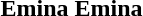<table>
<tr>
<th width="50%">Emina</th>
<th width="50%">Emina</th>
</tr>
<tr>
<td valign="top"><br></td>
<td valign="top"><br></td>
</tr>
</table>
